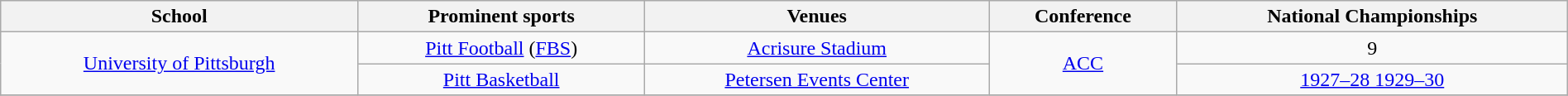<table class="wikitable" style="margin:0 auto; text-align:center; width:100%;">
<tr>
<th>School</th>
<th>Prominent sports</th>
<th>Venues</th>
<th>Conference</th>
<th>National Championships</th>
</tr>
<tr>
<td rowspan="2"><a href='#'>University of Pittsburgh</a></td>
<td><a href='#'>Pitt Football</a> (<a href='#'>FBS</a>)</td>
<td><a href='#'>Acrisure Stadium</a></td>
<td rowspan="2"><a href='#'>ACC</a></td>
<td>9</td>
</tr>
<tr>
<td><a href='#'>Pitt Basketball</a></td>
<td><a href='#'>Petersen Events Center</a></td>
<td><a href='#'>1927–28 1929–30</a></td>
</tr>
<tr>
</tr>
</table>
